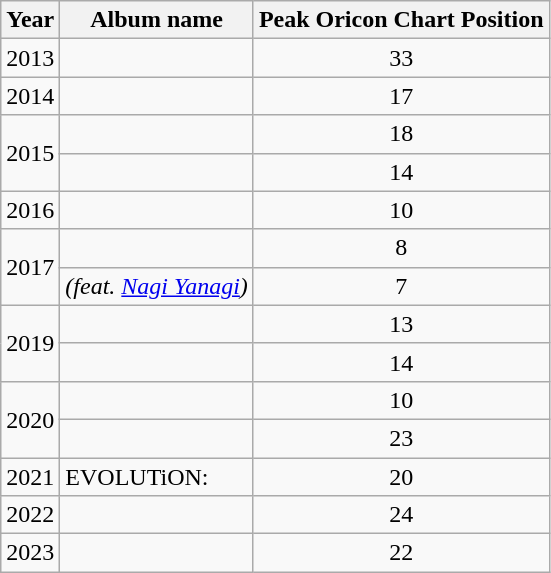<table class="wikitable">
<tr>
<th>Year</th>
<th>Album name</th>
<th>Peak Oricon Chart Position</th>
</tr>
<tr>
<td>2013</td>
<td></td>
<td align="center">33</td>
</tr>
<tr>
<td>2014</td>
<td></td>
<td align="center">17</td>
</tr>
<tr>
<td rowspan="2">2015</td>
<td></td>
<td align="center">18</td>
</tr>
<tr>
<td></td>
<td align="center">14</td>
</tr>
<tr>
<td>2016</td>
<td></td>
<td align="center">10</td>
</tr>
<tr>
<td rowspan="2">2017</td>
<td></td>
<td align="center">8</td>
</tr>
<tr>
<td> <em>(feat. <a href='#'>Nagi Yanagi</a>)</em></td>
<td align="center">7</td>
</tr>
<tr>
<td rowspan="2">2019</td>
<td></td>
<td align="center">13</td>
</tr>
<tr>
<td></td>
<td align="center">14</td>
</tr>
<tr>
<td rowspan="2">2020</td>
<td></td>
<td align="center">10</td>
</tr>
<tr>
<td></td>
<td align="center">23</td>
</tr>
<tr>
<td>2021</td>
<td>EVOLUTiON:</td>
<td align="center">20</td>
</tr>
<tr>
<td>2022</td>
<td></td>
<td align="center">24</td>
</tr>
<tr>
<td>2023</td>
<td></td>
<td align="center">22</td>
</tr>
</table>
